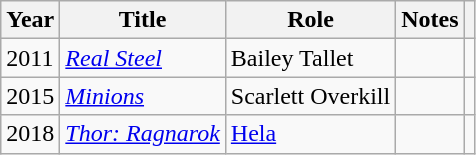<table class="wikitable">
<tr>
<th>Year</th>
<th>Title</th>
<th>Role</th>
<th>Notes</th>
<th></th>
</tr>
<tr>
<td>2011</td>
<td><em><a href='#'>Real Steel</a></em></td>
<td>Bailey Tallet</td>
<td></td>
<td></td>
</tr>
<tr>
<td>2015</td>
<td><em><a href='#'>Minions</a></em></td>
<td>Scarlett Overkill</td>
<td></td>
<td></td>
</tr>
<tr>
<td>2018</td>
<td><em><a href='#'>Thor: Ragnarok</a></em></td>
<td><a href='#'>Hela</a></td>
<td></td>
<td></td>
</tr>
</table>
